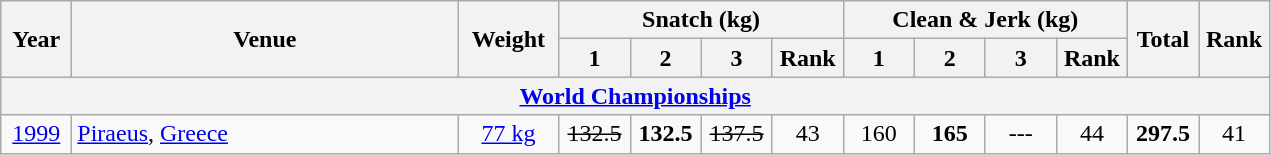<table class = "wikitable" style="text-align:center;">
<tr>
<th rowspan=2 width=40>Year</th>
<th rowspan=2 width=250>Venue</th>
<th rowspan=2 width=60>Weight</th>
<th colspan=4>Snatch (kg)</th>
<th colspan=4>Clean & Jerk (kg)</th>
<th rowspan=2 width=40>Total</th>
<th rowspan=2 width=40>Rank</th>
</tr>
<tr>
<th width=40>1</th>
<th width=40>2</th>
<th width=40>3</th>
<th width=40>Rank</th>
<th width=40>1</th>
<th width=40>2</th>
<th width=40>3</th>
<th width=40>Rank</th>
</tr>
<tr>
<th colspan=13><a href='#'>World Championships</a></th>
</tr>
<tr>
<td><a href='#'>1999</a></td>
<td align=left> <a href='#'>Piraeus</a>, <a href='#'>Greece</a></td>
<td><a href='#'>77 kg</a></td>
<td><s>132.5</s></td>
<td><strong>132.5</strong></td>
<td><s>137.5</s></td>
<td>43</td>
<td>160</td>
<td><strong>165</strong></td>
<td>---</td>
<td>44</td>
<td><strong>297.5</strong></td>
<td>41</td>
</tr>
</table>
